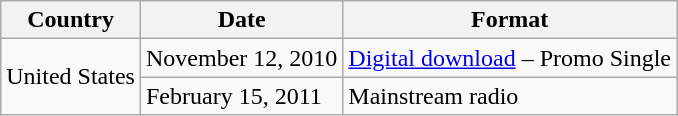<table class="wikitable plainrowheaders">
<tr>
<th scope="col">Country</th>
<th scope="col">Date</th>
<th scope="col">Format</th>
</tr>
<tr>
<td rowspan="2">United States</td>
<td>November 12, 2010</td>
<td><a href='#'>Digital download</a> – Promo Single</td>
</tr>
<tr>
<td>February 15, 2011</td>
<td>Mainstream radio</td>
</tr>
</table>
